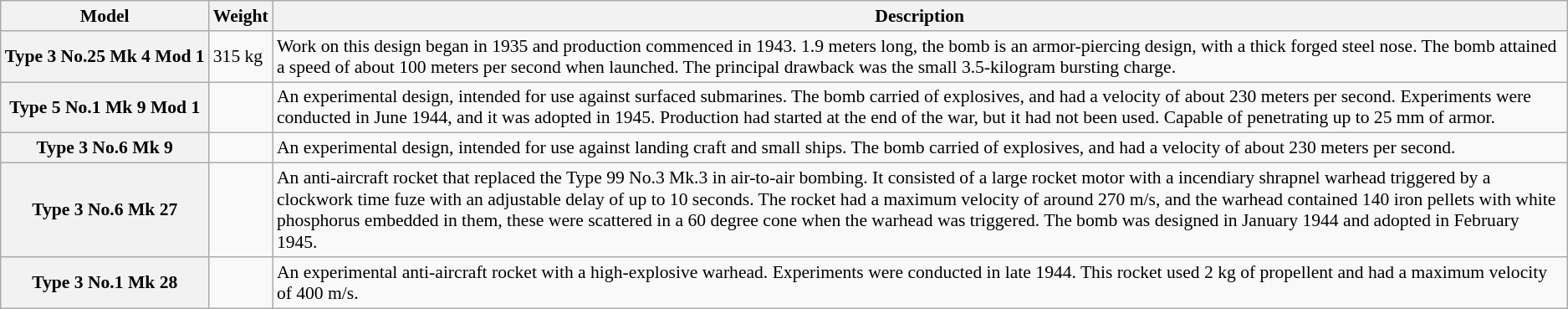<table class=wikitable  style="font-size: 90%;">
<tr>
<th>Model</th>
<th>Weight</th>
<th>Description</th>
</tr>
<tr>
<th>Type 3 No.25 Mk 4 Mod 1</th>
<td>315 kg</td>
<td>Work on this design began in 1935 and production commenced in 1943. 1.9 meters long, the bomb is an armor-piercing design, with a thick forged steel nose. The bomb attained a speed of about 100 meters per second when launched. The principal drawback was the small 3.5-kilogram bursting charge.</td>
</tr>
<tr>
<th>Type 5 No.1 Mk 9 Mod 1</th>
<td></td>
<td>An experimental design, intended for use against surfaced submarines. The bomb carried  of explosives, and had a velocity of about 230 meters per second. Experiments were conducted in June 1944, and it was adopted in 1945. Production had started at the end of the war, but it had not been used. Capable of penetrating up to 25 mm of armor.</td>
</tr>
<tr>
<th>Type 3 No.6 Mk 9</th>
<td></td>
<td>An experimental design, intended for use against landing craft and small ships. The bomb carried  of explosives, and had a velocity of about 230 meters per second.</td>
</tr>
<tr>
<th>Type 3 No.6 Mk 27</th>
<td></td>
<td>An anti-aircraft rocket that replaced the Type 99 No.3 Mk.3 in air-to-air bombing. It consisted of a large rocket motor with a  incendiary shrapnel warhead triggered by a clockwork time fuze with an adjustable delay of up to 10 seconds. The rocket had a maximum velocity of around 270 m/s, and the warhead contained 140 iron pellets with white phosphorus embedded in them, these were scattered in a 60 degree cone when the warhead was triggered. The bomb was designed in January 1944 and adopted in February 1945.</td>
</tr>
<tr>
<th>Type 3 No.1 Mk 28</th>
<td></td>
<td>An experimental anti-aircraft rocket with a  high-explosive warhead. Experiments were conducted in late 1944. This rocket used 2 kg of propellent and had a maximum velocity of 400 m/s.</td>
</tr>
</table>
